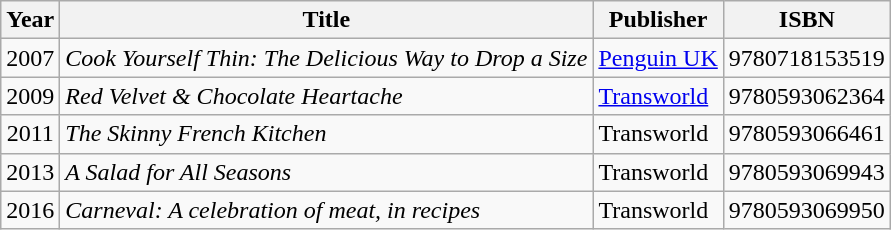<table class="wikitable sortable">
<tr>
<th>Year</th>
<th>Title</th>
<th>Publisher</th>
<th>ISBN</th>
</tr>
<tr>
<td align=center>2007</td>
<td><em>Cook Yourself Thin: The Delicious Way to Drop a Size</em><br></td>
<td><a href='#'>Penguin UK</a></td>
<td>9780718153519</td>
</tr>
<tr>
<td align="center">2009</td>
<td><em>Red Velvet & Chocolate Heartache</em></td>
<td><a href='#'>Transworld</a></td>
<td>9780593062364</td>
</tr>
<tr>
<td align=center>2011</td>
<td><em>The Skinny French Kitchen</em></td>
<td>Transworld</td>
<td>9780593066461</td>
</tr>
<tr>
<td align=center>2013</td>
<td><em>A Salad for All Seasons</em></td>
<td>Transworld</td>
<td>9780593069943</td>
</tr>
<tr>
<td align=center>2016</td>
<td><em>Carneval: A celebration of meat, in recipes</em></td>
<td>Transworld</td>
<td>9780593069950</td>
</tr>
</table>
